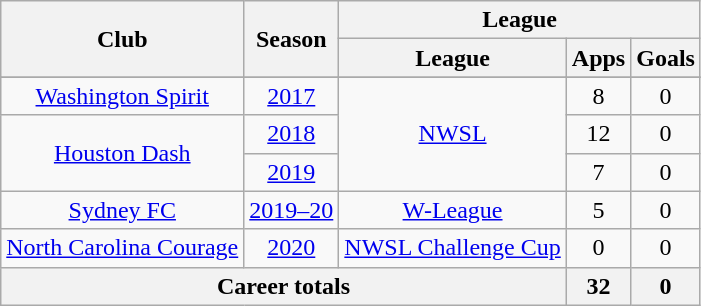<table class="wikitable" style="text-align: center;">
<tr>
<th rowspan="2">Club</th>
<th rowspan="2">Season</th>
<th colspan="3">League</th>
</tr>
<tr>
<th>League</th>
<th>Apps</th>
<th>Goals</th>
</tr>
<tr>
</tr>
<tr>
<td><a href='#'>Washington Spirit</a></td>
<td><a href='#'>2017</a></td>
<td rowspan="3"><a href='#'>NWSL</a></td>
<td>8</td>
<td>0</td>
</tr>
<tr>
<td rowspan="2"><a href='#'>Houston Dash</a></td>
<td><a href='#'>2018</a></td>
<td>12</td>
<td>0</td>
</tr>
<tr>
<td><a href='#'>2019</a></td>
<td>7</td>
<td>0</td>
</tr>
<tr>
<td><a href='#'>Sydney FC</a></td>
<td><a href='#'>2019–20</a></td>
<td><a href='#'>W-League</a></td>
<td>5</td>
<td>0</td>
</tr>
<tr>
<td><a href='#'>North Carolina Courage</a></td>
<td><a href='#'>2020</a></td>
<td><a href='#'>NWSL Challenge Cup</a></td>
<td>0</td>
<td>0</td>
</tr>
<tr>
<th colspan="3">Career totals</th>
<th>32</th>
<th>0</th>
</tr>
</table>
